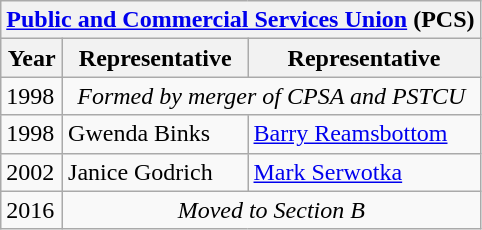<table class="wikitable">
<tr>
<th colspan=3><a href='#'>Public and Commercial Services Union</a> (PCS)</th>
</tr>
<tr>
<th>Year</th>
<th>Representative</th>
<th>Representative</th>
</tr>
<tr>
<td>1998</td>
<td colspan=2 align="center"><em>Formed by merger of CPSA and PSTCU</em></td>
</tr>
<tr>
<td>1998</td>
<td>Gwenda Binks</td>
<td><a href='#'>Barry Reamsbottom</a></td>
</tr>
<tr>
<td>2002</td>
<td>Janice Godrich</td>
<td><a href='#'>Mark Serwotka</a></td>
</tr>
<tr>
<td>2016</td>
<td colspan=2 align="center"><em>Moved to Section B</em></td>
</tr>
</table>
